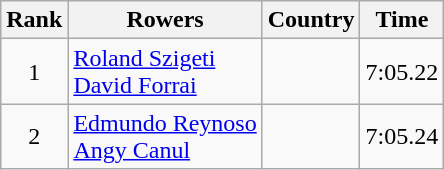<table class="wikitable" style="text-align:center">
<tr>
<th>Rank</th>
<th>Rowers</th>
<th>Country</th>
<th>Time</th>
</tr>
<tr>
<td>1</td>
<td align="left"><a href='#'>Roland Szigeti</a><br><a href='#'>David Forrai</a></td>
<td align="left"></td>
<td>7:05.22</td>
</tr>
<tr>
<td>2</td>
<td align="left"><a href='#'>Edmundo Reynoso</a><br><a href='#'>Angy Canul</a></td>
<td align="left"></td>
<td>7:05.24</td>
</tr>
</table>
